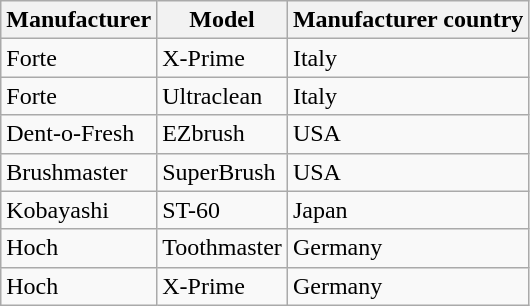<table class="wikitable">
<tr>
<th>Manufacturer</th>
<th>Model</th>
<th>Manufacturer country</th>
</tr>
<tr>
<td>Forte</td>
<td>X-Prime</td>
<td>Italy</td>
</tr>
<tr>
<td>Forte</td>
<td>Ultraclean</td>
<td>Italy</td>
</tr>
<tr>
<td>Dent-o-Fresh</td>
<td>EZbrush</td>
<td>USA</td>
</tr>
<tr>
<td>Brushmaster</td>
<td>SuperBrush</td>
<td>USA</td>
</tr>
<tr>
<td>Kobayashi</td>
<td>ST-60</td>
<td>Japan</td>
</tr>
<tr>
<td>Hoch</td>
<td>Toothmaster</td>
<td>Germany</td>
</tr>
<tr>
<td>Hoch</td>
<td>X-Prime</td>
<td>Germany</td>
</tr>
</table>
